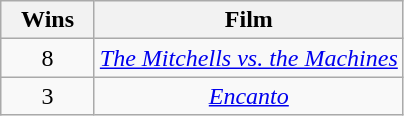<table class="wikitable" style="text-align: center">
<tr>
<th scope="col" width="55">Wins</th>
<th scope="col" align="center">Film</th>
</tr>
<tr>
<td style="text-align:center">8</td>
<td><em><a href='#'>The Mitchells vs. the Machines</a></em></td>
</tr>
<tr>
<td style="text-align:center">3</td>
<td><em><a href='#'>Encanto</a></em></td>
</tr>
</table>
